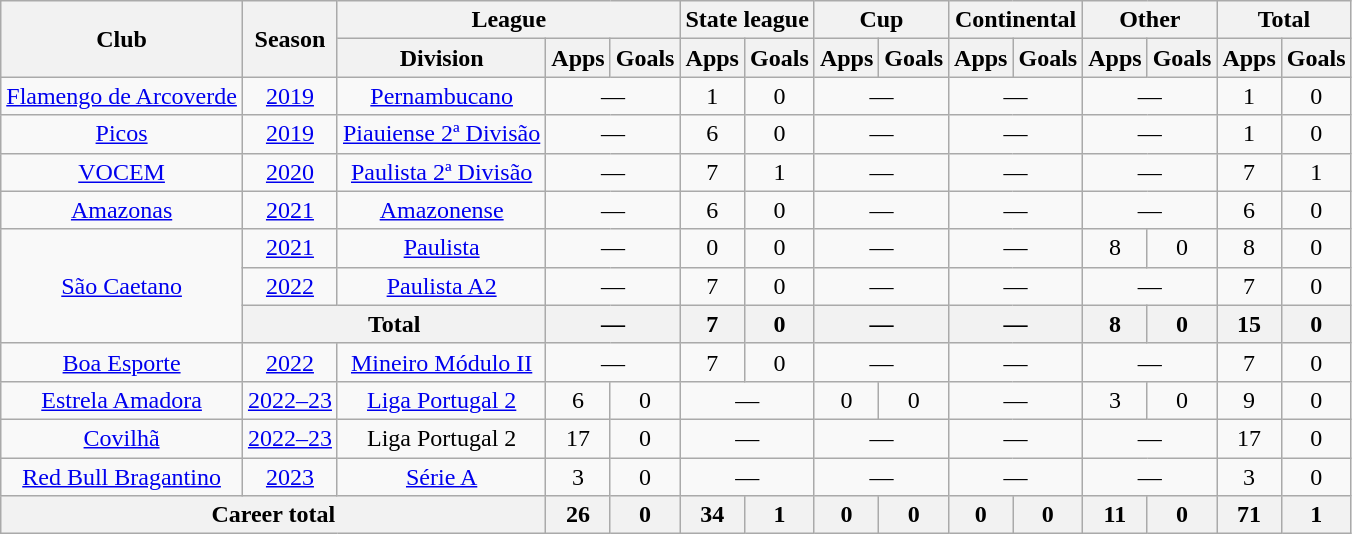<table class="wikitable" style="text-align: center;">
<tr>
<th rowspan="2">Club</th>
<th rowspan="2">Season</th>
<th colspan="3">League</th>
<th colspan="2">State league</th>
<th colspan="2">Cup</th>
<th colspan="2">Continental</th>
<th colspan="2">Other</th>
<th colspan="2">Total</th>
</tr>
<tr>
<th>Division</th>
<th>Apps</th>
<th>Goals</th>
<th>Apps</th>
<th>Goals</th>
<th>Apps</th>
<th>Goals</th>
<th>Apps</th>
<th>Goals</th>
<th>Apps</th>
<th>Goals</th>
<th>Apps</th>
<th>Goals</th>
</tr>
<tr>
<td valign="center"><a href='#'>Flamengo de Arcoverde</a></td>
<td><a href='#'>2019</a></td>
<td><a href='#'>Pernambucano</a></td>
<td colspan="2">—</td>
<td>1</td>
<td>0</td>
<td colspan="2">—</td>
<td colspan="2">—</td>
<td colspan="2">—</td>
<td>1</td>
<td>0</td>
</tr>
<tr>
<td valign="center"><a href='#'>Picos</a></td>
<td><a href='#'>2019</a></td>
<td><a href='#'>Piauiense 2ª Divisão</a></td>
<td colspan="2">—</td>
<td>6</td>
<td>0</td>
<td colspan="2">—</td>
<td colspan="2">—</td>
<td colspan="2">—</td>
<td>1</td>
<td>0</td>
</tr>
<tr>
<td valign="center"><a href='#'>VOCEM</a></td>
<td><a href='#'>2020</a></td>
<td><a href='#'>Paulista 2ª Divisão</a></td>
<td colspan="2">—</td>
<td>7</td>
<td>1</td>
<td colspan="2">—</td>
<td colspan="2">—</td>
<td colspan="2">—</td>
<td>7</td>
<td>1</td>
</tr>
<tr>
<td valign="center"><a href='#'>Amazonas</a></td>
<td><a href='#'>2021</a></td>
<td><a href='#'>Amazonense</a></td>
<td colspan="2">—</td>
<td>6</td>
<td>0</td>
<td colspan="2">—</td>
<td colspan="2">—</td>
<td colspan="2">—</td>
<td>6</td>
<td>0</td>
</tr>
<tr>
<td rowspan="3" valign="center"><a href='#'>São Caetano</a></td>
<td><a href='#'>2021</a></td>
<td><a href='#'>Paulista</a></td>
<td colspan="2">—</td>
<td>0</td>
<td>0</td>
<td colspan="2">—</td>
<td colspan="2">—</td>
<td>8</td>
<td>0</td>
<td>8</td>
<td>0</td>
</tr>
<tr>
<td><a href='#'>2022</a></td>
<td><a href='#'>Paulista A2</a></td>
<td colspan="2">—</td>
<td>7</td>
<td>0</td>
<td colspan="2">—</td>
<td colspan="2">—</td>
<td colspan="2">—</td>
<td>7</td>
<td>0</td>
</tr>
<tr>
<th colspan="2">Total</th>
<th colspan="2">—</th>
<th>7</th>
<th>0</th>
<th colspan="2">—</th>
<th colspan="2">—</th>
<th>8</th>
<th>0</th>
<th>15</th>
<th>0</th>
</tr>
<tr>
<td valign="center"><a href='#'>Boa Esporte</a></td>
<td><a href='#'>2022</a></td>
<td><a href='#'>Mineiro Módulo II</a></td>
<td colspan="2">—</td>
<td>7</td>
<td>0</td>
<td colspan="2">—</td>
<td colspan="2">—</td>
<td colspan="2">—</td>
<td>7</td>
<td>0</td>
</tr>
<tr>
<td valign="center"><a href='#'>Estrela Amadora</a></td>
<td><a href='#'>2022–23</a></td>
<td><a href='#'>Liga Portugal 2</a></td>
<td>6</td>
<td>0</td>
<td colspan="2">—</td>
<td>0</td>
<td>0</td>
<td colspan="2">—</td>
<td>3</td>
<td>0</td>
<td>9</td>
<td>0</td>
</tr>
<tr>
<td valign="center"><a href='#'>Covilhã</a></td>
<td><a href='#'>2022–23</a></td>
<td>Liga Portugal 2</td>
<td>17</td>
<td>0</td>
<td colspan="2">—</td>
<td colspan="2">—</td>
<td colspan="2">—</td>
<td colspan="2">—</td>
<td>17</td>
<td>0</td>
</tr>
<tr>
<td valign="center"><a href='#'>Red Bull Bragantino</a></td>
<td><a href='#'>2023</a></td>
<td><a href='#'>Série A</a></td>
<td>3</td>
<td>0</td>
<td colspan="2">—</td>
<td colspan="2">—</td>
<td colspan="2">—</td>
<td colspan="2">—</td>
<td>3</td>
<td>0</td>
</tr>
<tr>
<th colspan="3"><strong>Career total</strong></th>
<th>26</th>
<th>0</th>
<th>34</th>
<th>1</th>
<th>0</th>
<th>0</th>
<th>0</th>
<th>0</th>
<th>11</th>
<th>0</th>
<th>71</th>
<th>1</th>
</tr>
</table>
